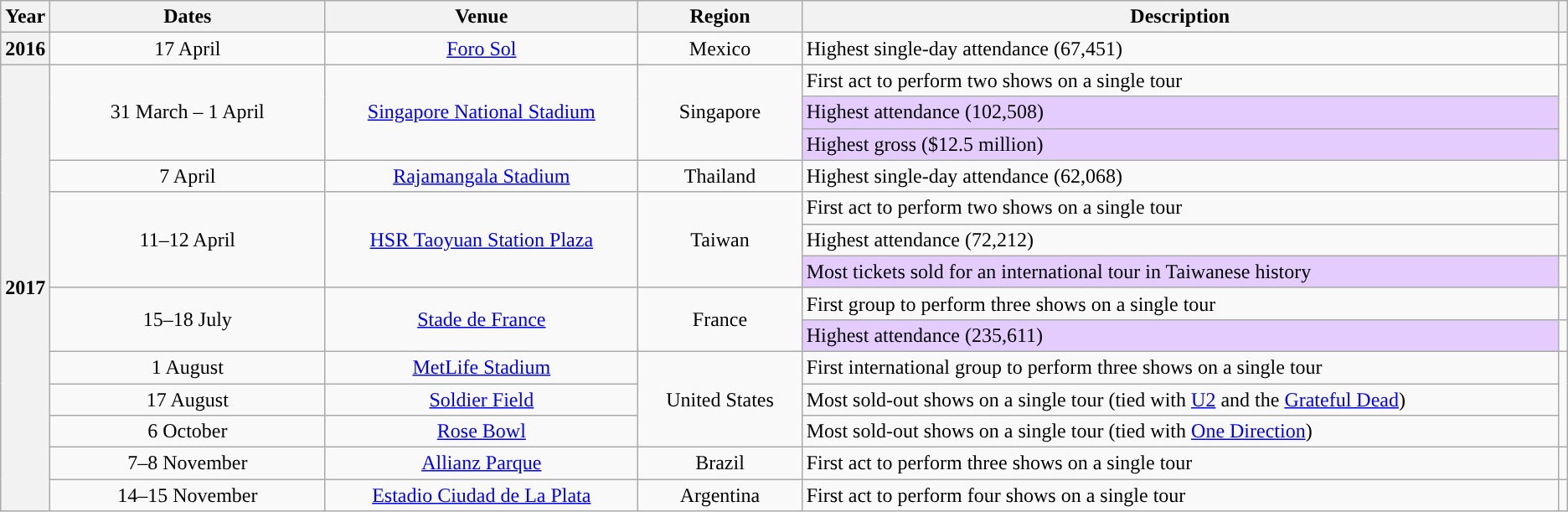<table class="wikitable sortable plainrowheaders" style="text-align:center;">
<tr>
<th scope="col" style="width:2em;">Year</th>
<th scope="col" style="width:14em;">Dates</th>
<th scope="col" style="width:16em;">Venue</th>
<th scope="col" style="width:8em;">Region</th>
<th scope="col" style="width:40em;">Description</th>
<th scope="col" class="unsortable"></th>
</tr>
<tr>
<th scope="row" style="text-align:center;">2016</th>
<td>17 April</td>
<td><a href='#'>Foro Sol</a></td>
<td>Mexico</td>
<td style="text-align:left;">Highest single-day attendance (67,451)</td>
<td></td>
</tr>
<tr>
<th rowspan="14" scope="rowgroup" style="text-align:center;">2017</th>
<td rowspan="3">31 March – 1 April</td>
<td rowspan="3"><a href='#'>Singapore National Stadium</a></td>
<td rowspan="3">Singapore</td>
<td style="text-align:left;">First act to perform two shows on a single tour</td>
<td rowspan="3"></td>
</tr>
<tr>
<td style="text-align:left; background-color:#E4CDFE;">Highest attendance (102,508) </td>
</tr>
<tr>
<td style="text-align:left; background-color:#E4CDFE;">Highest gross ($12.5 million) </td>
</tr>
<tr>
<td>7 April</td>
<td><a href='#'>Rajamangala Stadium</a></td>
<td>Thailand</td>
<td style="text-align:left;">Highest single-day attendance (62,068)</td>
<td></td>
</tr>
<tr>
<td rowspan="3">11–12 April</td>
<td rowspan="3"><a href='#'>HSR Taoyuan Station Plaza</a></td>
<td rowspan="3">Taiwan</td>
<td style="text-align:left;">First act to perform two shows on a single tour</td>
<td rowspan="2"></td>
</tr>
<tr>
<td style="text-align:left;">Highest attendance (72,212)</td>
</tr>
<tr>
<td style="text-align:left; background-color:#E4CDFE;">Most tickets sold for an international tour in Taiwanese history </td>
<td></td>
</tr>
<tr>
<td rowspan="2">15–18 July</td>
<td rowspan="2"><a href='#'>Stade de France</a></td>
<td rowspan="2">France</td>
<td style="text-align:left;">First group to perform three shows on a single tour</td>
<td></td>
</tr>
<tr>
<td style="text-align:left; background-color:#E4CDFE;">Highest attendance (235,611) </td>
<td></td>
</tr>
<tr>
<td>1 August</td>
<td><a href='#'>MetLife Stadium</a></td>
<td rowspan="3">United States</td>
<td style="text-align:left;">First international group to perform three shows on a single tour</td>
<td rowspan="3"></td>
</tr>
<tr>
<td>17 August</td>
<td><a href='#'>Soldier Field</a></td>
<td style="text-align:left;">Most sold-out shows on a single tour (tied with <a href='#'>U2</a> and the <a href='#'>Grateful Dead</a>)</td>
</tr>
<tr>
<td>6 October</td>
<td><a href='#'>Rose Bowl</a></td>
<td style="text-align:left;">Most sold-out shows on a single tour (tied with <a href='#'>One Direction</a>)</td>
</tr>
<tr>
<td>7–8 November</td>
<td><a href='#'>Allianz Parque</a></td>
<td>Brazil</td>
<td style="text-align:left;">First act to perform three shows on a single tour</td>
<td></td>
</tr>
<tr>
<td>14–15 November</td>
<td><a href='#'>Estadio Ciudad de La Plata</a></td>
<td>Argentina</td>
<td style="text-align:left;">First act to perform four shows on a single tour</td>
<td></td>
</tr>
</table>
